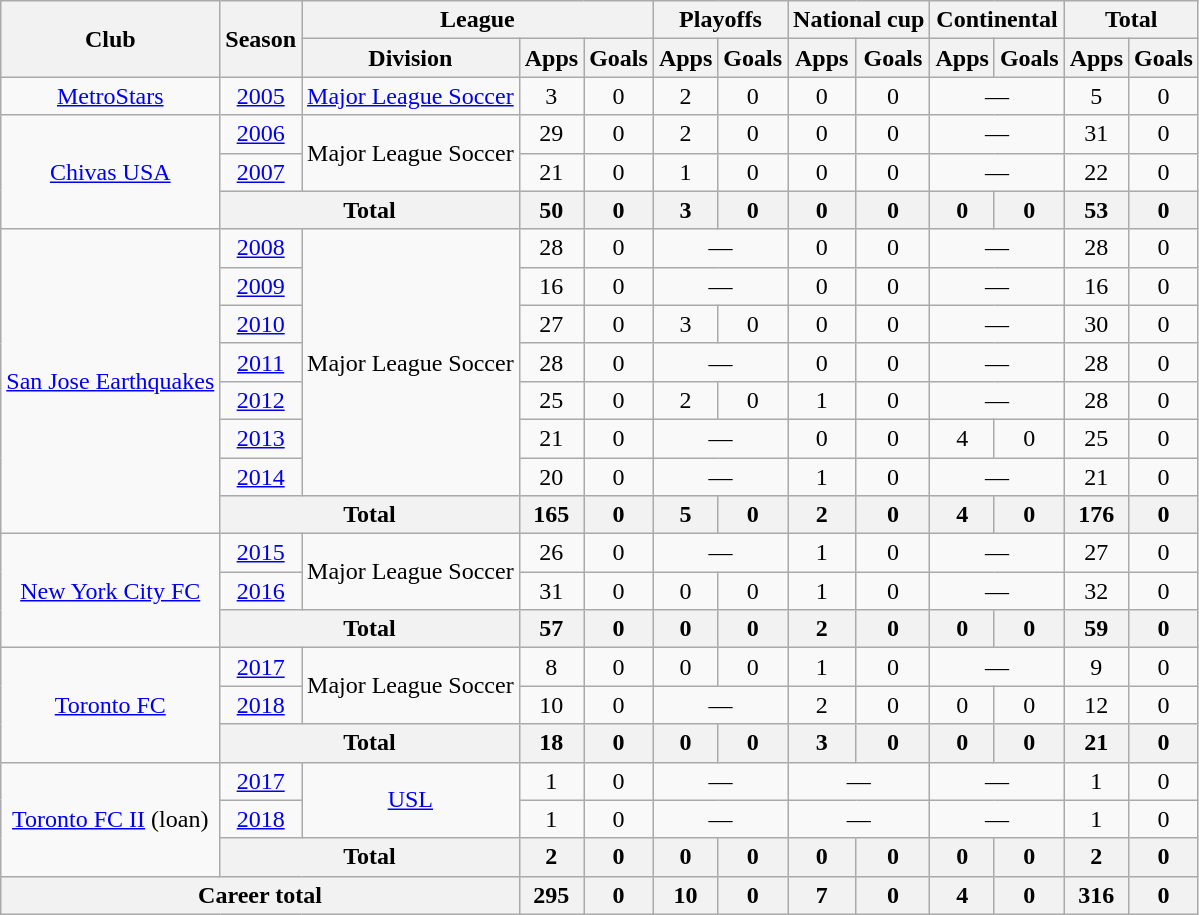<table class="wikitable" style="text-align:center">
<tr>
<th rowspan="2">Club</th>
<th rowspan="2">Season</th>
<th colspan="3">League</th>
<th colspan="2">Playoffs</th>
<th colspan="2">National cup</th>
<th colspan="2">Continental</th>
<th colspan="2">Total</th>
</tr>
<tr>
<th>Division</th>
<th>Apps</th>
<th>Goals</th>
<th>Apps</th>
<th>Goals</th>
<th>Apps</th>
<th>Goals</th>
<th>Apps</th>
<th>Goals</th>
<th>Apps</th>
<th>Goals</th>
</tr>
<tr>
<td><a href='#'>MetroStars</a></td>
<td><a href='#'>2005</a></td>
<td><a href='#'>Major League Soccer</a></td>
<td>3</td>
<td>0</td>
<td>2</td>
<td>0</td>
<td>0</td>
<td>0</td>
<td colspan="2">—</td>
<td>5</td>
<td>0</td>
</tr>
<tr>
<td rowspan="3"><a href='#'>Chivas USA</a></td>
<td><a href='#'>2006</a></td>
<td rowspan="2">Major League Soccer</td>
<td>29</td>
<td>0</td>
<td>2</td>
<td>0</td>
<td>0</td>
<td>0</td>
<td colspan="2">—</td>
<td>31</td>
<td>0</td>
</tr>
<tr>
<td><a href='#'>2007</a></td>
<td>21</td>
<td>0</td>
<td>1</td>
<td>0</td>
<td>0</td>
<td>0</td>
<td colspan="2">—</td>
<td>22</td>
<td>0</td>
</tr>
<tr>
<th colspan="2">Total</th>
<th>50</th>
<th>0</th>
<th>3</th>
<th>0</th>
<th>0</th>
<th>0</th>
<th>0</th>
<th>0</th>
<th>53</th>
<th>0</th>
</tr>
<tr>
<td rowspan="8"><a href='#'>San Jose Earthquakes</a></td>
<td><a href='#'>2008</a></td>
<td rowspan="7">Major League Soccer</td>
<td>28</td>
<td>0</td>
<td colspan="2">—</td>
<td>0</td>
<td>0</td>
<td colspan="2">—</td>
<td>28</td>
<td>0</td>
</tr>
<tr>
<td><a href='#'>2009</a></td>
<td>16</td>
<td>0</td>
<td colspan="2">—</td>
<td>0</td>
<td>0</td>
<td colspan="2">—</td>
<td>16</td>
<td>0</td>
</tr>
<tr>
<td><a href='#'>2010</a></td>
<td>27</td>
<td>0</td>
<td>3</td>
<td>0</td>
<td>0</td>
<td>0</td>
<td colspan="2">—</td>
<td>30</td>
<td>0</td>
</tr>
<tr>
<td><a href='#'>2011</a></td>
<td>28</td>
<td>0</td>
<td colspan="2">—</td>
<td>0</td>
<td>0</td>
<td colspan="2">—</td>
<td>28</td>
<td>0</td>
</tr>
<tr>
<td><a href='#'>2012</a></td>
<td>25</td>
<td>0</td>
<td>2</td>
<td>0</td>
<td>1</td>
<td>0</td>
<td colspan="2">—</td>
<td>28</td>
<td>0</td>
</tr>
<tr>
<td><a href='#'>2013</a></td>
<td>21</td>
<td>0</td>
<td colspan="2">—</td>
<td>0</td>
<td>0</td>
<td>4</td>
<td>0</td>
<td>25</td>
<td>0</td>
</tr>
<tr>
<td><a href='#'>2014</a></td>
<td>20</td>
<td>0</td>
<td colspan="2">—</td>
<td>1</td>
<td>0</td>
<td colspan="2">—</td>
<td>21</td>
<td>0</td>
</tr>
<tr>
<th colspan="2">Total</th>
<th>165</th>
<th>0</th>
<th>5</th>
<th>0</th>
<th>2</th>
<th>0</th>
<th>4</th>
<th>0</th>
<th>176</th>
<th>0</th>
</tr>
<tr>
<td rowspan="3"><a href='#'>New York City FC</a></td>
<td><a href='#'>2015</a></td>
<td rowspan="2">Major League Soccer</td>
<td>26</td>
<td>0</td>
<td colspan="2">—</td>
<td>1</td>
<td>0</td>
<td colspan="2">—</td>
<td>27</td>
<td>0</td>
</tr>
<tr>
<td><a href='#'>2016</a></td>
<td>31</td>
<td>0</td>
<td>0</td>
<td>0</td>
<td>1</td>
<td>0</td>
<td colspan="2">—</td>
<td>32</td>
<td>0</td>
</tr>
<tr>
<th colspan="2">Total</th>
<th>57</th>
<th>0</th>
<th>0</th>
<th>0</th>
<th>2</th>
<th>0</th>
<th>0</th>
<th>0</th>
<th>59</th>
<th>0</th>
</tr>
<tr>
<td rowspan="3"><a href='#'>Toronto FC</a></td>
<td><a href='#'>2017</a></td>
<td rowspan="2">Major League Soccer</td>
<td>8</td>
<td>0</td>
<td>0</td>
<td>0</td>
<td>1</td>
<td>0</td>
<td colspan="2">—</td>
<td>9</td>
<td>0</td>
</tr>
<tr>
<td><a href='#'>2018</a></td>
<td>10</td>
<td>0</td>
<td colspan="2">—</td>
<td>2</td>
<td>0</td>
<td>0</td>
<td>0</td>
<td>12</td>
<td>0</td>
</tr>
<tr>
<th colspan="2">Total</th>
<th>18</th>
<th>0</th>
<th>0</th>
<th>0</th>
<th>3</th>
<th>0</th>
<th>0</th>
<th>0</th>
<th>21</th>
<th>0</th>
</tr>
<tr>
<td rowspan="3"><a href='#'>Toronto FC II</a> (loan)</td>
<td><a href='#'>2017</a></td>
<td rowspan="2"><a href='#'>USL</a></td>
<td>1</td>
<td>0</td>
<td colspan="2">—</td>
<td colspan="2">—</td>
<td colspan="2">—</td>
<td>1</td>
<td>0</td>
</tr>
<tr>
<td><a href='#'>2018</a></td>
<td>1</td>
<td>0</td>
<td colspan="2">—</td>
<td colspan="2">—</td>
<td colspan="2">—</td>
<td>1</td>
<td>0</td>
</tr>
<tr>
<th colspan="2">Total</th>
<th>2</th>
<th>0</th>
<th>0</th>
<th>0</th>
<th>0</th>
<th>0</th>
<th>0</th>
<th>0</th>
<th>2</th>
<th>0</th>
</tr>
<tr>
<th colspan="3">Career total</th>
<th>295</th>
<th>0</th>
<th>10</th>
<th>0</th>
<th>7</th>
<th>0</th>
<th>4</th>
<th>0</th>
<th>316</th>
<th>0</th>
</tr>
</table>
